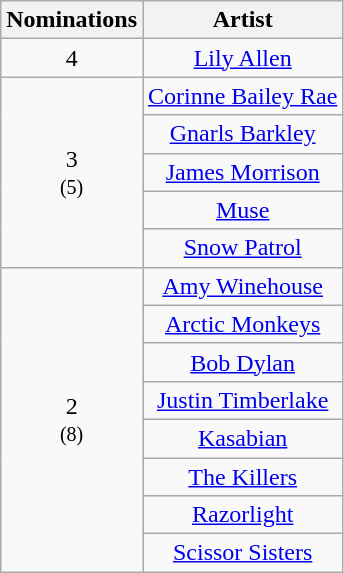<table class="wikitable" rowspan="2" style="text-align:center;">
<tr>
<th scope="col" style="width:55px;">Nominations</th>
<th scope="col" style="text-align:center;">Artist</th>
</tr>
<tr>
<td>4</td>
<td><a href='#'>Lily Allen</a></td>
</tr>
<tr>
<td rowspan="5">3<br><small>(5)</small></td>
<td><a href='#'>Corinne Bailey Rae</a></td>
</tr>
<tr>
<td><a href='#'>Gnarls Barkley</a></td>
</tr>
<tr>
<td><a href='#'>James Morrison</a></td>
</tr>
<tr>
<td><a href='#'>Muse</a></td>
</tr>
<tr>
<td><a href='#'>Snow Patrol</a></td>
</tr>
<tr>
<td rowspan="8">2<br><small>(8)</small></td>
<td><a href='#'>Amy Winehouse</a></td>
</tr>
<tr>
<td><a href='#'>Arctic Monkeys</a></td>
</tr>
<tr>
<td><a href='#'>Bob Dylan</a></td>
</tr>
<tr>
<td><a href='#'>Justin Timberlake</a></td>
</tr>
<tr>
<td><a href='#'>Kasabian</a></td>
</tr>
<tr>
<td><a href='#'>The Killers</a></td>
</tr>
<tr>
<td><a href='#'>Razorlight</a></td>
</tr>
<tr>
<td><a href='#'>Scissor Sisters</a></td>
</tr>
</table>
